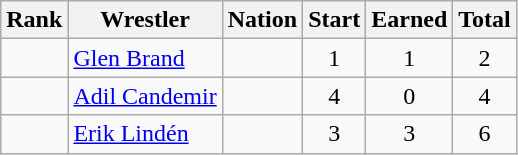<table class="wikitable sortable" style="text-align:center;">
<tr>
<th>Rank</th>
<th>Wrestler</th>
<th>Nation</th>
<th>Start</th>
<th>Earned</th>
<th>Total</th>
</tr>
<tr>
<td></td>
<td align=left><a href='#'>Glen Brand</a></td>
<td align=left></td>
<td>1</td>
<td>1</td>
<td>2</td>
</tr>
<tr>
<td></td>
<td align=left><a href='#'>Adil Candemir</a></td>
<td align=left></td>
<td>4</td>
<td>0</td>
<td>4</td>
</tr>
<tr>
<td></td>
<td align=left><a href='#'>Erik Lindén</a></td>
<td align=left></td>
<td>3</td>
<td>3</td>
<td>6</td>
</tr>
</table>
